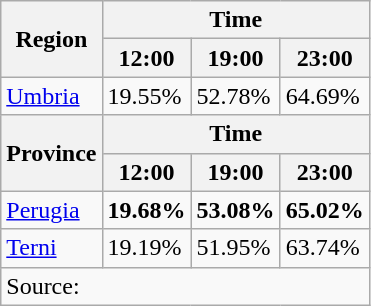<table class="wikitable" style=text-align:left>
<tr>
<th rowspan=2>Region</th>
<th colspan=3>Time</th>
</tr>
<tr>
<th>12:00</th>
<th>19:00</th>
<th>23:00</th>
</tr>
<tr>
<td><a href='#'>Umbria</a></td>
<td>19.55%</td>
<td>52.78%</td>
<td>64.69%</td>
</tr>
<tr>
<th rowspan="2">Province</th>
<th colspan="3">Time</th>
</tr>
<tr>
<th>12:00</th>
<th>19:00</th>
<th>23:00</th>
</tr>
<tr>
<td><a href='#'>Perugia</a></td>
<td><strong>19.68%</strong></td>
<td><strong>53.08%</strong></td>
<td><strong>65.02%</strong></td>
</tr>
<tr>
<td><a href='#'>Terni</a></td>
<td>19.19%</td>
<td>51.95%</td>
<td>63.74%</td>
</tr>
<tr>
<td colspan=4>Source: </td>
</tr>
</table>
